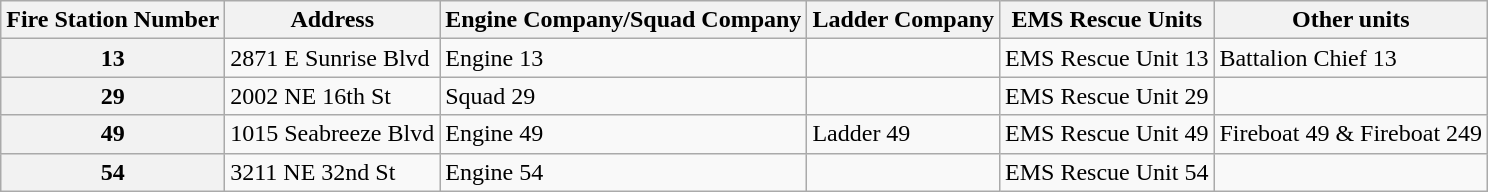<table class="wikitable">
<tr>
<th>Fire Station Number</th>
<th>Address</th>
<th>Engine Company/Squad Company</th>
<th>Ladder Company</th>
<th>EMS Rescue Units</th>
<th>Other units</th>
</tr>
<tr>
<th>13</th>
<td>2871 E Sunrise Blvd</td>
<td>Engine 13</td>
<td></td>
<td>EMS Rescue Unit 13</td>
<td>Battalion Chief 13</td>
</tr>
<tr>
<th>29</th>
<td>2002 NE 16th St</td>
<td>Squad 29</td>
<td></td>
<td>EMS Rescue Unit 29</td>
<td></td>
</tr>
<tr>
<th>49</th>
<td>1015 Seabreeze Blvd</td>
<td>Engine 49</td>
<td>Ladder 49</td>
<td>EMS Rescue Unit 49</td>
<td>Fireboat 49 & Fireboat 249</td>
</tr>
<tr>
<th>54</th>
<td>3211 NE 32nd St</td>
<td>Engine 54</td>
<td></td>
<td>EMS Rescue Unit 54</td>
<td></td>
</tr>
</table>
